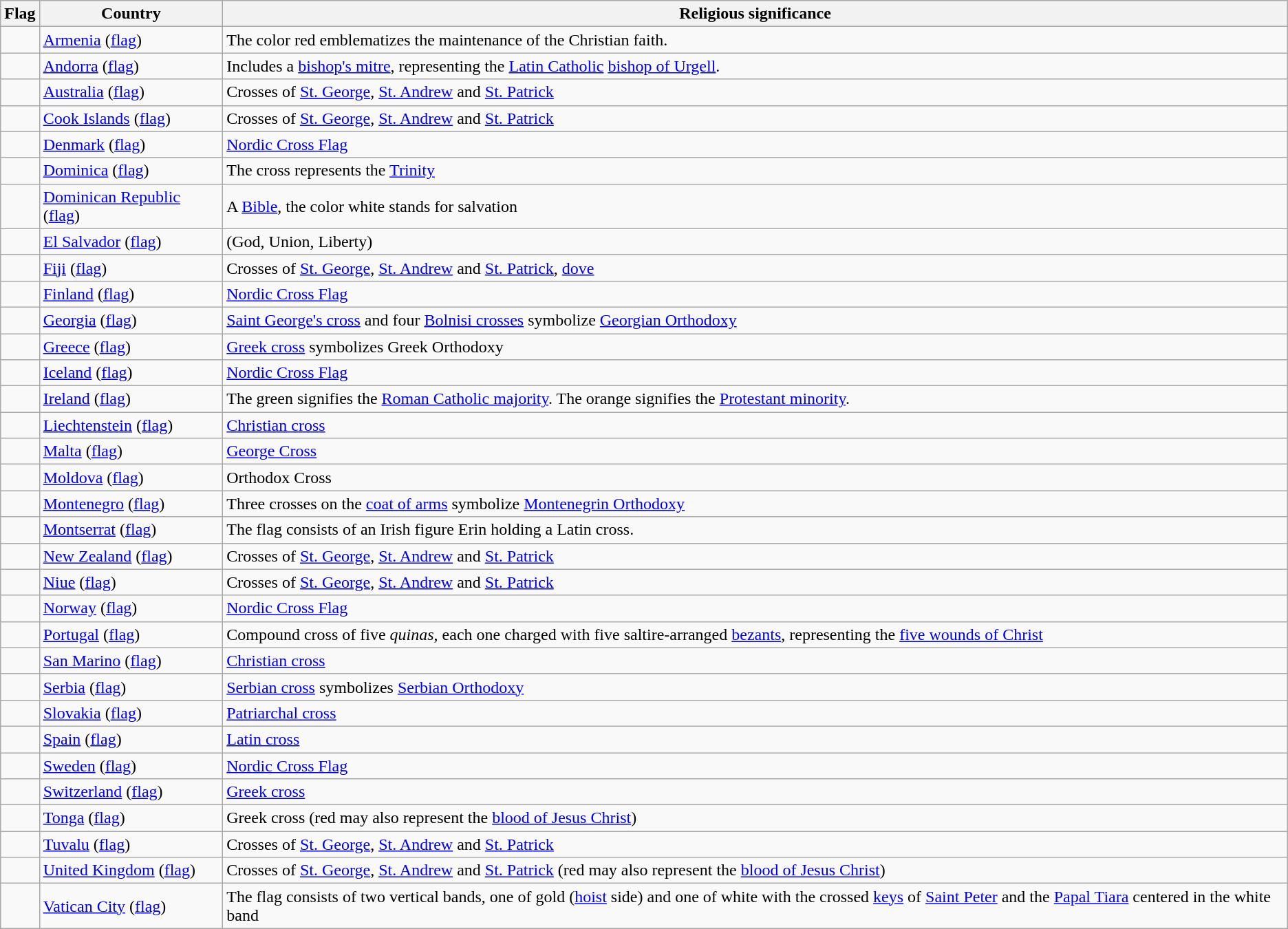<table class="wikitable">
<tr>
<th>Flag</th>
<th>Country</th>
<th>Religious significance</th>
</tr>
<tr>
<td></td>
<td><a href='#'>Armenia</a> (<a href='#'>flag</a>)</td>
<td>The color red emblematizes the maintenance of the Christian faith.</td>
</tr>
<tr>
<td></td>
<td><a href='#'>Andorra</a> (<a href='#'>flag</a>)</td>
<td>Includes a <a href='#'>bishop's mitre</a>, representing the <a href='#'>Latin Catholic</a> <a href='#'>bishop of Urgell</a>.</td>
</tr>
<tr>
<td></td>
<td><a href='#'>Australia</a> (<a href='#'>flag</a>)</td>
<td>Crosses of <a href='#'>St. George</a>, <a href='#'>St. Andrew</a> and <a href='#'>St. Patrick</a></td>
</tr>
<tr>
<td></td>
<td><a href='#'>Cook Islands</a> (<a href='#'>flag</a>)</td>
<td>Crosses of <a href='#'>St. George</a>, <a href='#'>St. Andrew</a> and <a href='#'>St. Patrick</a></td>
</tr>
<tr>
<td></td>
<td><a href='#'>Denmark</a> (<a href='#'>flag</a>)</td>
<td><a href='#'>Nordic Cross Flag</a></td>
</tr>
<tr>
<td></td>
<td><a href='#'>Dominica</a> (<a href='#'>flag</a>)</td>
<td>The cross represents the <a href='#'>Trinity</a></td>
</tr>
<tr>
<td></td>
<td><a href='#'>Dominican Republic</a> (<a href='#'>flag</a>)</td>
<td>A <a href='#'>Bible</a>, the color white stands for salvation</td>
</tr>
<tr>
<td></td>
<td><a href='#'>El Salvador</a> (<a href='#'>flag</a>)</td>
<td> (God, Union, Liberty)</td>
</tr>
<tr>
<td></td>
<td><a href='#'>Fiji</a> (<a href='#'>flag</a>)</td>
<td>Crosses of <a href='#'>St. George</a>, <a href='#'>St. Andrew</a> and <a href='#'>St. Patrick</a>, <a href='#'>dove</a></td>
</tr>
<tr>
<td></td>
<td><a href='#'>Finland</a> (<a href='#'>flag</a>)</td>
<td><a href='#'>Nordic Cross Flag</a></td>
</tr>
<tr>
<td></td>
<td><a href='#'>Georgia</a> (<a href='#'>flag</a>)</td>
<td><a href='#'>Saint George's cross</a> and four <a href='#'>Bolnisi crosses</a> symbolize <a href='#'>Georgian Orthodoxy</a></td>
</tr>
<tr>
<td></td>
<td><a href='#'>Greece</a> (<a href='#'>flag</a>)</td>
<td><a href='#'>Greek cross</a> symbolizes Greek Orthodoxy</td>
</tr>
<tr>
<td></td>
<td><a href='#'>Iceland</a> (<a href='#'>flag</a>)</td>
<td><a href='#'>Nordic Cross Flag</a></td>
</tr>
<tr>
<td></td>
<td><a href='#'>Ireland</a> (<a href='#'>flag</a>)</td>
<td>The green signifies the <a href='#'>Roman Catholic majority</a>. The orange signifies the <a href='#'>Protestant minority</a>.</td>
</tr>
<tr>
<td></td>
<td><a href='#'>Liechtenstein</a> (<a href='#'>flag</a>)</td>
<td><a href='#'>Christian cross</a></td>
</tr>
<tr>
<td></td>
<td><a href='#'>Malta</a> (<a href='#'>flag</a>)</td>
<td><a href='#'>George Cross</a></td>
</tr>
<tr>
<td></td>
<td><a href='#'>Moldova</a> (<a href='#'>flag</a>)</td>
<td>Orthodox Cross</td>
</tr>
<tr>
<td></td>
<td><a href='#'>Montenegro</a> (<a href='#'>flag</a>)</td>
<td>Three crosses on the <a href='#'>coat of arms</a> symbolize <a href='#'>Montenegrin Orthodoxy</a></td>
</tr>
<tr>
<td></td>
<td><a href='#'>Montserrat</a> (<a href='#'>flag</a>)</td>
<td>The flag consists of an Irish figure Erin holding a Latin cross.</td>
</tr>
<tr>
<td></td>
<td><a href='#'>New Zealand</a> (<a href='#'>flag</a>)</td>
<td>Crosses of <a href='#'>St. George</a>, <a href='#'>St. Andrew</a> and <a href='#'>St. Patrick</a></td>
</tr>
<tr>
<td></td>
<td><a href='#'>Niue</a> (<a href='#'>flag</a>)</td>
<td>Crosses of <a href='#'>St. George</a>, <a href='#'>St. Andrew</a> and <a href='#'>St. Patrick</a></td>
</tr>
<tr>
<td></td>
<td><a href='#'>Norway</a> (<a href='#'>flag</a>)</td>
<td><a href='#'>Nordic Cross Flag</a></td>
</tr>
<tr>
<td></td>
<td><a href='#'>Portugal</a> (<a href='#'>flag</a>)</td>
<td>Compound cross of five <em>quinas</em>, each one charged with five saltire-arranged <a href='#'>bezants</a>, representing the <a href='#'>five wounds of Christ</a></td>
</tr>
<tr>
<td></td>
<td><a href='#'>San Marino</a> (<a href='#'>flag</a>)</td>
<td><a href='#'>Christian cross</a></td>
</tr>
<tr>
<td></td>
<td><a href='#'>Serbia</a> (<a href='#'>flag</a>)</td>
<td><a href='#'>Serbian cross</a> symbolizes <a href='#'>Serbian Orthodoxy</a></td>
</tr>
<tr>
<td></td>
<td><a href='#'>Slovakia</a> (<a href='#'>flag</a>)</td>
<td><a href='#'>Patriarchal cross</a></td>
</tr>
<tr>
<td></td>
<td><a href='#'>Spain</a> (<a href='#'>flag</a>)</td>
<td><a href='#'>Latin cross</a></td>
</tr>
<tr>
<td></td>
<td><a href='#'>Sweden</a> (<a href='#'>flag</a>)</td>
<td><a href='#'>Nordic Cross Flag</a></td>
</tr>
<tr>
<td></td>
<td><a href='#'>Switzerland</a> (<a href='#'>flag</a>)</td>
<td><a href='#'>Greek cross</a></td>
</tr>
<tr>
<td></td>
<td><a href='#'>Tonga</a> (<a href='#'>flag</a>)</td>
<td>Greek cross (red may also represent the <a href='#'>blood of Jesus Christ</a>)</td>
</tr>
<tr>
<td></td>
<td><a href='#'>Tuvalu</a> (<a href='#'>flag</a>)</td>
<td>Crosses of <a href='#'>St. George</a>, <a href='#'>St. Andrew</a> and <a href='#'>St. Patrick</a></td>
</tr>
<tr>
<td></td>
<td><a href='#'>United Kingdom</a> (<a href='#'>flag</a>)</td>
<td>Crosses of <a href='#'>St. George</a>, <a href='#'>St. Andrew</a> and <a href='#'>St. Patrick</a> (red may also represent the <a href='#'>blood of Jesus Christ</a>)</td>
</tr>
<tr>
<td></td>
<td><a href='#'>Vatican City</a> (<a href='#'>flag</a>)</td>
<td>The flag consists of two vertical bands, one of gold (<a href='#'>hoist</a> side) and one of white with the crossed <a href='#'>keys</a> of <a href='#'>Saint Peter</a> and the <a href='#'>Papal Tiara</a> centered in the white band</td>
</tr>
</table>
